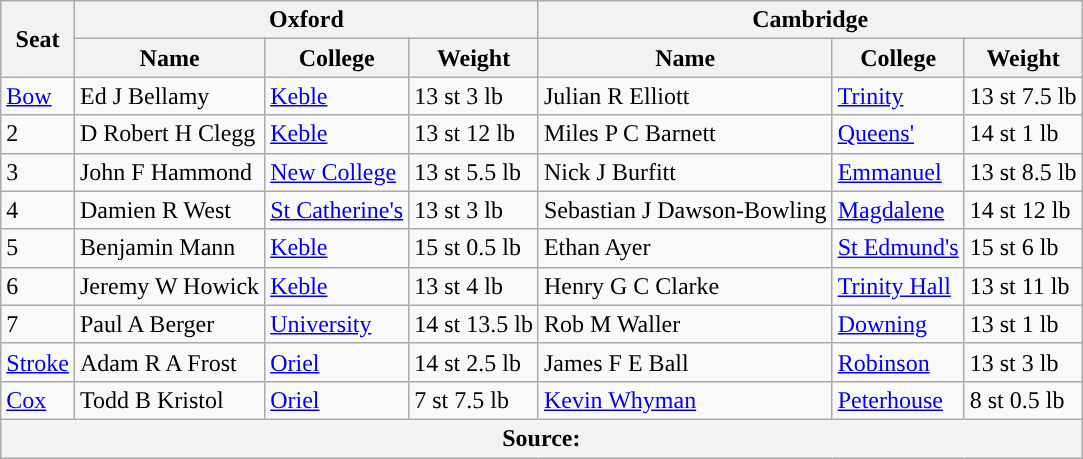<table class="wikitable">
<tr>
<th rowspan="2" scope="col">Seat</th>
<th colspan="3" scope="col">Oxford <br> </th>
<th colspan="3" scope="col">Cambridge <br> </th>
</tr>
<tr>
<th>Name</th>
<th>College</th>
<th>Weight</th>
<th>Name</th>
<th>College</th>
<th>Weight</th>
</tr>
<tr>
<td><a href='#'>Bow</a></td>
<td>Ed J Bellamy</td>
<td><a href='#'>Keble</a></td>
<td>13 st 3 lb</td>
<td>Julian R Elliott</td>
<td><a href='#'>Trinity</a></td>
<td>13 st 7.5 lb</td>
</tr>
<tr>
<td>2</td>
<td>D Robert H Clegg</td>
<td><a href='#'>Keble</a></td>
<td>13 st 12 lb</td>
<td>Miles P C Barnett</td>
<td><a href='#'>Queens'</a></td>
<td>14 st 1 lb</td>
</tr>
<tr>
<td>3</td>
<td>John F Hammond</td>
<td><a href='#'>New College</a></td>
<td>13 st 5.5 lb</td>
<td>Nick J Burfitt</td>
<td><a href='#'>Emmanuel</a></td>
<td>13 st 8.5 lb</td>
</tr>
<tr>
<td>4</td>
<td>Damien R West</td>
<td><a href='#'>St Catherine's</a></td>
<td>13 st 3 lb</td>
<td>Sebastian J Dawson-Bowling</td>
<td><a href='#'>Magdalene</a></td>
<td>14 st 12 lb</td>
</tr>
<tr>
<td>5</td>
<td>Benjamin Mann</td>
<td><a href='#'>Keble</a></td>
<td>15 st 0.5 lb</td>
<td>Ethan Ayer</td>
<td><a href='#'>St Edmund's</a></td>
<td>15 st 6 lb</td>
</tr>
<tr>
<td>6</td>
<td>Jeremy W Howick</td>
<td><a href='#'>Keble</a></td>
<td>13 st 4 lb</td>
<td>Henry G C Clarke</td>
<td><a href='#'>Trinity Hall</a></td>
<td>13 st 11 lb</td>
</tr>
<tr>
<td>7</td>
<td>Paul A Berger</td>
<td><a href='#'>University</a></td>
<td>14 st 13.5 lb</td>
<td>Rob M Waller</td>
<td><a href='#'>Downing</a></td>
<td>13 st 1 lb</td>
</tr>
<tr>
<td><a href='#'>Stroke</a></td>
<td>Adam R A Frost</td>
<td><a href='#'>Oriel</a></td>
<td>14 st 2.5 lb</td>
<td>James F E Ball</td>
<td><a href='#'>Robinson</a></td>
<td>13 st 3 lb</td>
</tr>
<tr>
<td><a href='#'>Cox</a></td>
<td>Todd B Kristol</td>
<td><a href='#'>Oriel</a></td>
<td>7 st 7.5 lb</td>
<td><a href='#'>Kevin Whyman</a></td>
<td><a href='#'>Peterhouse</a></td>
<td>8 st 0.5 lb</td>
</tr>
<tr>
<th colspan="7">Source:</th>
</tr>
</table>
